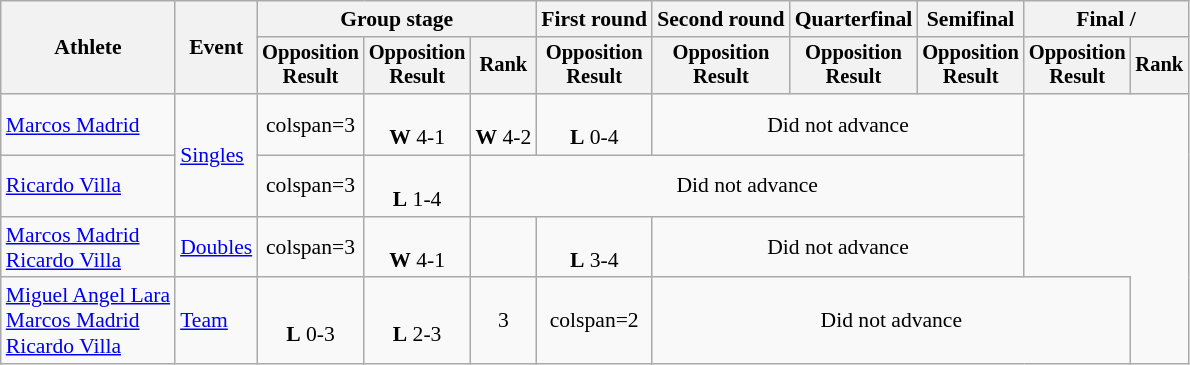<table class=wikitable style=font-size:90%;text-align:center>
<tr>
<th rowspan=2>Athlete</th>
<th rowspan=2>Event</th>
<th colspan=3>Group stage</th>
<th>First round</th>
<th>Second round</th>
<th>Quarterfinal</th>
<th>Semifinal</th>
<th colspan=2>Final / </th>
</tr>
<tr style=font-size:95%>
<th>Opposition<br>Result</th>
<th>Opposition<br>Result</th>
<th>Rank</th>
<th>Opposition<br>Result</th>
<th>Opposition<br>Result</th>
<th>Opposition<br>Result</th>
<th>Opposition<br>Result</th>
<th>Opposition<br>Result</th>
<th>Rank</th>
</tr>
<tr>
<td align=left><a href='#'>Marcos Madrid</a></td>
<td rowspan="2" align="left"><a href='#'>Singles</a></td>
<td>colspan=3 </td>
<td><br><strong>W</strong> 4-1</td>
<td><br><strong>W</strong> 4-2</td>
<td><br><strong>L</strong> 0-4</td>
<td colspan=3>Did not advance</td>
</tr>
<tr>
<td align=left><a href='#'>Ricardo Villa</a></td>
<td>colspan=3 </td>
<td><br><strong>L</strong> 1-4</td>
<td colspan=5>Did not advance</td>
</tr>
<tr>
<td align=left><a href='#'>Marcos Madrid</a><br><a href='#'>Ricardo Villa</a></td>
<td align=left><a href='#'>Doubles</a></td>
<td>colspan=3 </td>
<td><br><strong>W</strong> 4-1</td>
<td></td>
<td><br><strong>L</strong> 3-4</td>
<td colspan=3>Did not advance</td>
</tr>
<tr>
<td align=left><a href='#'>Miguel Angel Lara</a><br><a href='#'>Marcos Madrid</a><br><a href='#'>Ricardo Villa</a></td>
<td align=left><a href='#'>Team</a></td>
<td><br><strong>L</strong> 0-3</td>
<td><br><strong>L</strong> 2-3</td>
<td>3</td>
<td>colspan=2 </td>
<td colspan=4>Did not advance</td>
</tr>
</table>
